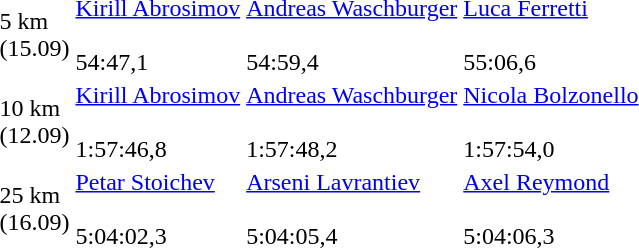<table>
<tr>
<td>5 km  <br> (15.09)</td>
<td><a href='#'>Kirill Abrosimov</a> <br><br> 54:47,1</td>
<td><a href='#'>Andreas Waschburger</a> <br><br> 54:59,4</td>
<td><a href='#'>Luca Ferretti</a> <br><br> 55:06,6</td>
</tr>
<tr>
<td>10 km  <br> (12.09)</td>
<td><a href='#'>Kirill Abrosimov</a> <br><br> 1:57:46,8</td>
<td><a href='#'>Andreas Waschburger</a> <br><br> 1:57:48,2</td>
<td><a href='#'>Nicola Bolzonello</a> <br><br> 1:57:54,0</td>
</tr>
<tr>
<td>25 km  <br> (16.09)</td>
<td><a href='#'>Petar Stoichev</a> <br><br> 5:04:02,3</td>
<td><a href='#'>Arseni Lavrantiev</a> <br><br> 5:04:05,4</td>
<td><a href='#'>Axel Reymond</a> <br><br> 5:04:06,3</td>
</tr>
</table>
